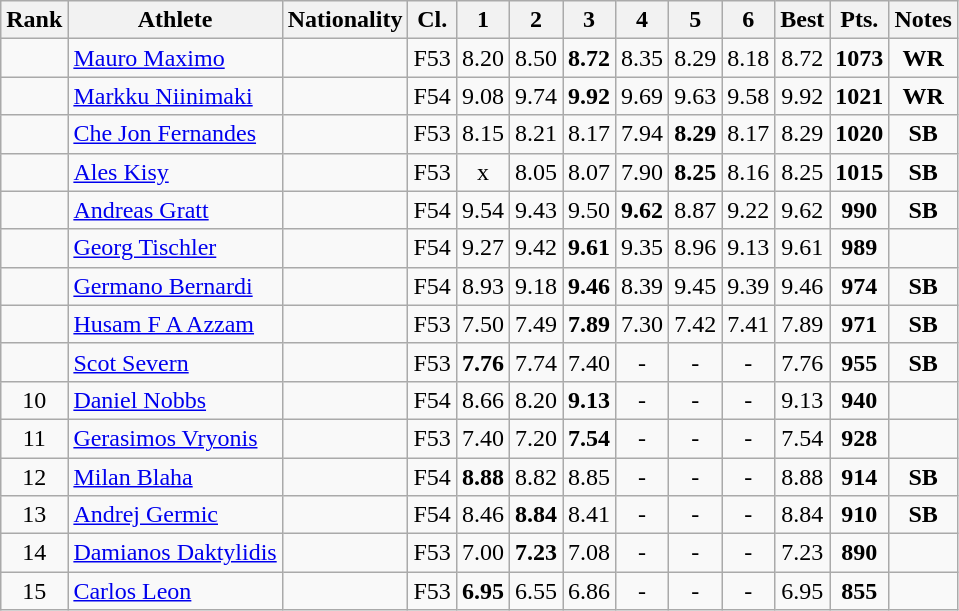<table class="wikitable sortable" style="text-align:center">
<tr>
<th>Rank</th>
<th>Athlete</th>
<th>Nationality</th>
<th>Cl.</th>
<th class="unsortable">1</th>
<th class="unsortable">2</th>
<th class="unsortable">3</th>
<th class="unsortable">4</th>
<th class="unsortable">5</th>
<th class="unsortable">6</th>
<th>Best</th>
<th>Pts.</th>
<th>Notes</th>
</tr>
<tr>
<td></td>
<td style="text-align:left;"><a href='#'>Mauro Maximo</a></td>
<td style="text-align:left;"></td>
<td>F53</td>
<td>8.20</td>
<td>8.50</td>
<td><strong>8.72</strong></td>
<td>8.35</td>
<td>8.29</td>
<td>8.18</td>
<td>8.72</td>
<td><strong>1073</strong></td>
<td><strong>WR</strong></td>
</tr>
<tr>
<td></td>
<td style="text-align:left;"><a href='#'>Markku Niinimaki</a></td>
<td style="text-align:left;"></td>
<td>F54</td>
<td>9.08</td>
<td>9.74</td>
<td><strong>9.92</strong></td>
<td>9.69</td>
<td>9.63</td>
<td>9.58</td>
<td>9.92</td>
<td><strong>1021</strong></td>
<td><strong>WR</strong></td>
</tr>
<tr>
<td></td>
<td style="text-align:left;"><a href='#'>Che Jon Fernandes</a></td>
<td style="text-align:left;"></td>
<td>F53</td>
<td>8.15</td>
<td>8.21</td>
<td>8.17</td>
<td>7.94</td>
<td><strong>8.29</strong></td>
<td>8.17</td>
<td>8.29</td>
<td><strong>1020</strong></td>
<td><strong>SB</strong></td>
</tr>
<tr>
<td></td>
<td style="text-align:left;"><a href='#'>Ales Kisy</a></td>
<td style="text-align:left;"></td>
<td>F53</td>
<td>x</td>
<td>8.05</td>
<td>8.07</td>
<td>7.90</td>
<td><strong>8.25</strong></td>
<td>8.16</td>
<td>8.25</td>
<td><strong>1015</strong></td>
<td><strong>SB</strong></td>
</tr>
<tr>
<td></td>
<td style="text-align:left;"><a href='#'>Andreas Gratt</a></td>
<td style="text-align:left;"></td>
<td>F54</td>
<td>9.54</td>
<td>9.43</td>
<td>9.50</td>
<td><strong>9.62</strong></td>
<td>8.87</td>
<td>9.22</td>
<td>9.62</td>
<td><strong>990</strong></td>
<td><strong>SB</strong></td>
</tr>
<tr>
<td></td>
<td style="text-align:left;"><a href='#'>Georg Tischler</a></td>
<td style="text-align:left;"></td>
<td>F54</td>
<td>9.27</td>
<td>9.42</td>
<td><strong>9.61</strong></td>
<td>9.35</td>
<td>8.96</td>
<td>9.13</td>
<td>9.61</td>
<td><strong>989</strong></td>
<td></td>
</tr>
<tr>
<td></td>
<td style="text-align:left;"><a href='#'>Germano Bernardi</a></td>
<td style="text-align:left;"></td>
<td>F54</td>
<td>8.93</td>
<td>9.18</td>
<td><strong>9.46</strong></td>
<td>8.39</td>
<td>9.45</td>
<td>9.39</td>
<td>9.46</td>
<td><strong>974</strong></td>
<td><strong>SB</strong></td>
</tr>
<tr>
<td></td>
<td style="text-align:left;"><a href='#'>Husam F A Azzam</a></td>
<td style="text-align:left;"></td>
<td>F53</td>
<td>7.50</td>
<td>7.49</td>
<td><strong>7.89</strong></td>
<td>7.30</td>
<td>7.42</td>
<td>7.41</td>
<td>7.89</td>
<td><strong>971</strong></td>
<td><strong>SB</strong></td>
</tr>
<tr>
<td></td>
<td style="text-align:left;"><a href='#'>Scot Severn</a></td>
<td style="text-align:left;"></td>
<td>F53</td>
<td><strong>7.76</strong></td>
<td>7.74</td>
<td>7.40</td>
<td>-</td>
<td>-</td>
<td>-</td>
<td>7.76</td>
<td><strong>955</strong></td>
<td><strong>SB</strong></td>
</tr>
<tr>
<td>10</td>
<td style="text-align:left;"><a href='#'>Daniel Nobbs</a></td>
<td style="text-align:left;"></td>
<td>F54</td>
<td>8.66</td>
<td>8.20</td>
<td><strong>9.13</strong></td>
<td>-</td>
<td>-</td>
<td>-</td>
<td>9.13</td>
<td><strong>940</strong></td>
<td></td>
</tr>
<tr>
<td>11</td>
<td style="text-align:left;"><a href='#'>Gerasimos Vryonis</a></td>
<td style="text-align:left;"></td>
<td>F53</td>
<td>7.40</td>
<td>7.20</td>
<td><strong>7.54</strong></td>
<td>-</td>
<td>-</td>
<td>-</td>
<td>7.54</td>
<td><strong>928</strong></td>
<td></td>
</tr>
<tr>
<td>12</td>
<td style="text-align:left;"><a href='#'>Milan Blaha</a></td>
<td style="text-align:left;"></td>
<td>F54</td>
<td><strong>8.88</strong></td>
<td>8.82</td>
<td>8.85</td>
<td>-</td>
<td>-</td>
<td>-</td>
<td>8.88</td>
<td><strong>914</strong></td>
<td><strong>SB</strong></td>
</tr>
<tr>
<td>13</td>
<td style="text-align:left;"><a href='#'>Andrej Germic</a></td>
<td style="text-align:left;"></td>
<td>F54</td>
<td>8.46</td>
<td><strong>8.84</strong></td>
<td>8.41</td>
<td>-</td>
<td>-</td>
<td>-</td>
<td>8.84</td>
<td><strong>910</strong></td>
<td><strong>SB</strong></td>
</tr>
<tr>
<td>14</td>
<td style="text-align:left;"><a href='#'>Damianos Daktylidis</a></td>
<td style="text-align:left;"></td>
<td>F53</td>
<td>7.00</td>
<td><strong>7.23</strong></td>
<td>7.08</td>
<td>-</td>
<td>-</td>
<td>-</td>
<td>7.23</td>
<td><strong>890</strong></td>
<td></td>
</tr>
<tr>
<td>15</td>
<td style="text-align:left;"><a href='#'>Carlos Leon</a></td>
<td style="text-align:left;"></td>
<td>F53</td>
<td><strong>6.95</strong></td>
<td>6.55</td>
<td>6.86</td>
<td>-</td>
<td>-</td>
<td>-</td>
<td>6.95</td>
<td><strong>855</strong></td>
<td></td>
</tr>
</table>
